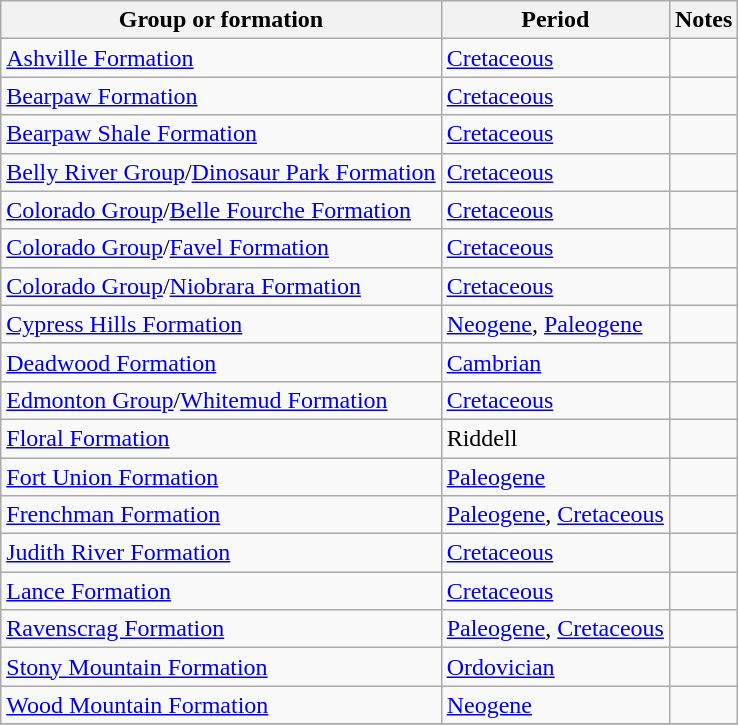<table class="wikitable sortable">
<tr>
<th>Group or formation</th>
<th>Period</th>
<th class="unsortable">Notes</th>
</tr>
<tr>
<td><a href='#'>Ashville Formation</a></td>
<td><a href='#'>Cretaceous</a></td>
<td></td>
</tr>
<tr>
<td><a href='#'>Bearpaw Formation</a></td>
<td><a href='#'>Cretaceous</a></td>
<td></td>
</tr>
<tr>
<td><a href='#'>Bearpaw Shale Formation</a></td>
<td><a href='#'>Cretaceous</a></td>
<td></td>
</tr>
<tr>
<td><a href='#'>Belly River Group</a>/<a href='#'>Dinosaur Park Formation</a></td>
<td><a href='#'>Cretaceous</a></td>
<td></td>
</tr>
<tr>
<td><a href='#'>Colorado Group</a>/<a href='#'>Belle Fourche Formation</a></td>
<td><a href='#'>Cretaceous</a></td>
<td></td>
</tr>
<tr>
<td><a href='#'>Colorado Group</a>/<a href='#'>Favel Formation</a></td>
<td><a href='#'>Cretaceous</a></td>
<td></td>
</tr>
<tr>
<td><a href='#'>Colorado Group</a>/<a href='#'>Niobrara Formation</a></td>
<td><a href='#'>Cretaceous</a></td>
<td></td>
</tr>
<tr>
<td><a href='#'>Cypress Hills Formation</a></td>
<td><a href='#'>Neogene</a>, <a href='#'>Paleogene</a></td>
<td></td>
</tr>
<tr>
<td><a href='#'>Deadwood Formation</a></td>
<td><a href='#'>Cambrian</a></td>
<td></td>
</tr>
<tr>
<td><a href='#'>Edmonton Group</a>/<a href='#'>Whitemud Formation</a></td>
<td><a href='#'>Cretaceous</a></td>
<td></td>
</tr>
<tr>
<td><a href='#'>Floral Formation</a></td>
<td>Riddell</td>
<td></td>
</tr>
<tr>
<td><a href='#'>Fort Union Formation</a></td>
<td><a href='#'>Paleogene</a></td>
<td></td>
</tr>
<tr>
<td><a href='#'>Frenchman Formation</a></td>
<td><a href='#'>Paleogene</a>, <a href='#'>Cretaceous</a></td>
<td></td>
</tr>
<tr>
<td><a href='#'>Judith River Formation</a></td>
<td><a href='#'>Cretaceous</a></td>
<td></td>
</tr>
<tr>
<td><a href='#'>Lance Formation</a></td>
<td><a href='#'>Cretaceous</a></td>
<td></td>
</tr>
<tr>
<td><a href='#'>Ravenscrag Formation</a></td>
<td><a href='#'>Paleogene</a>, <a href='#'>Cretaceous</a></td>
<td></td>
</tr>
<tr>
<td><a href='#'>Stony Mountain Formation</a></td>
<td><a href='#'>Ordovician</a></td>
<td></td>
</tr>
<tr>
<td><a href='#'>Wood Mountain Formation</a></td>
<td><a href='#'>Neogene</a></td>
<td></td>
</tr>
<tr>
</tr>
</table>
